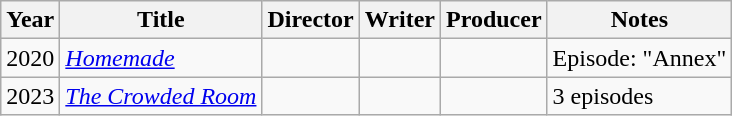<table class="wikitable sortable">
<tr>
<th>Year</th>
<th>Title</th>
<th>Director</th>
<th>Writer</th>
<th>Producer</th>
<th class="unsortable">Notes</th>
</tr>
<tr>
<td>2020</td>
<td><em><a href='#'>Homemade</a></em></td>
<td></td>
<td></td>
<td></td>
<td>Episode: "Annex"</td>
</tr>
<tr>
<td>2023</td>
<td><em><a href='#'>The Crowded Room</a></em></td>
<td></td>
<td></td>
<td></td>
<td>3 episodes</td>
</tr>
</table>
